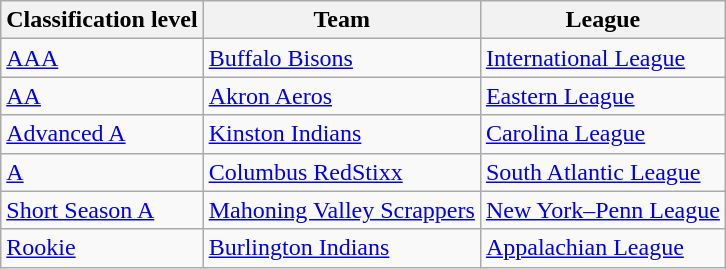<table class="wikitable" border="1">
<tr>
<th>Classification level</th>
<th>Team</th>
<th>League</th>
</tr>
<tr>
<td><a href='#'>AAA</a></td>
<td><a href='#'>Buffalo Bisons</a></td>
<td><a href='#'>International League</a></td>
</tr>
<tr>
<td><a href='#'>AA</a></td>
<td><a href='#'>Akron Aeros</a></td>
<td><a href='#'>Eastern League</a></td>
</tr>
<tr>
<td><a href='#'>Advanced A</a></td>
<td><a href='#'>Kinston Indians</a></td>
<td><a href='#'>Carolina League</a></td>
</tr>
<tr>
<td><a href='#'>A</a></td>
<td><a href='#'>Columbus RedStixx</a></td>
<td><a href='#'>South Atlantic League</a></td>
</tr>
<tr>
<td><a href='#'>Short Season A</a></td>
<td><a href='#'>Mahoning Valley Scrappers</a></td>
<td><a href='#'>New York–Penn League</a></td>
</tr>
<tr>
<td><a href='#'>Rookie</a></td>
<td><a href='#'>Burlington Indians</a></td>
<td><a href='#'>Appalachian League</a></td>
</tr>
</table>
